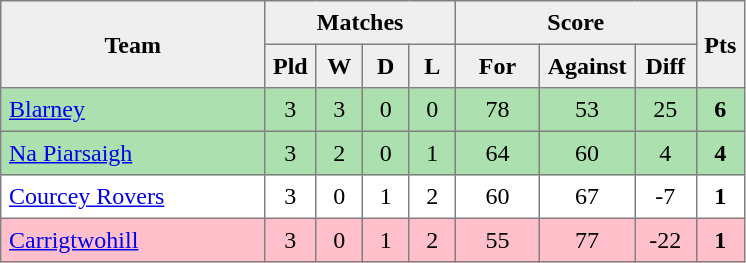<table style=border-collapse:collapse border=1 cellspacing=0 cellpadding=5>
<tr align=center bgcolor=#efefef>
<th rowspan=2 width=165>Team</th>
<th colspan=4>Matches</th>
<th colspan=3>Score</th>
<th rowspan=2width=20>Pts</th>
</tr>
<tr align=center bgcolor=#efefef>
<th width=20>Pld</th>
<th width=20>W</th>
<th width=20>D</th>
<th width=20>L</th>
<th width=45>For</th>
<th width=45>Against</th>
<th width=30>Diff</th>
</tr>
<tr align=center style="background:#ACE1AF;">
<td style="text-align:left;"><a href='#'>Blarney</a></td>
<td>3</td>
<td>3</td>
<td>0</td>
<td>0</td>
<td>78</td>
<td>53</td>
<td>25</td>
<td><strong>6</strong></td>
</tr>
<tr align=center style="background:#ACE1AF;">
<td style="text-align:left;"><a href='#'>Na Piarsaigh</a></td>
<td>3</td>
<td>2</td>
<td>0</td>
<td>1</td>
<td>64</td>
<td>60</td>
<td>4</td>
<td><strong>4</strong></td>
</tr>
<tr align=center>
<td style="text-align:left;"><a href='#'>Courcey Rovers</a></td>
<td>3</td>
<td>0</td>
<td>1</td>
<td>2</td>
<td>60</td>
<td>67</td>
<td>-7</td>
<td><strong>1</strong></td>
</tr>
<tr align=center style="background:#FFC0CB;">
<td style="text-align:left;"><a href='#'>Carrigtwohill</a></td>
<td>3</td>
<td>0</td>
<td>1</td>
<td>2</td>
<td>55</td>
<td>77</td>
<td>-22</td>
<td><strong>1</strong></td>
</tr>
</table>
